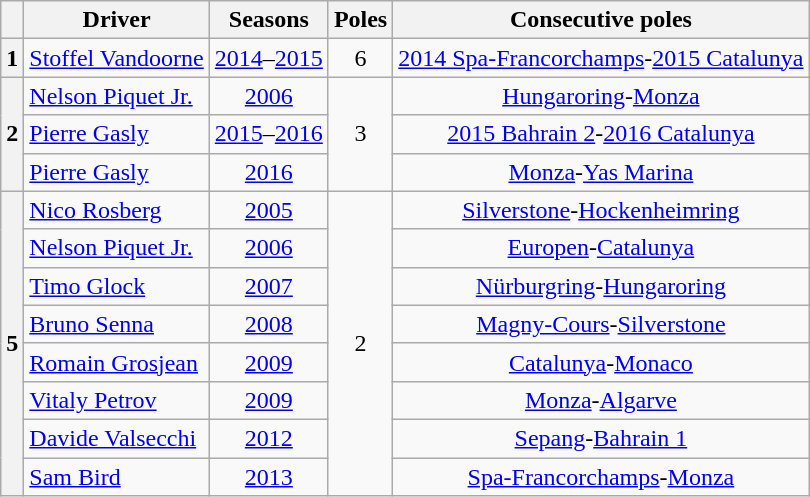<table class="wikitable" style="text-align:center">
<tr>
<th></th>
<th>Driver</th>
<th>Seasons</th>
<th>Poles</th>
<th>Consecutive poles</th>
</tr>
<tr>
<th>1</th>
<td align=left> <a href='#'>Stoffel Vandoorne</a></td>
<td><a href='#'>2014</a>–<a href='#'>2015</a></td>
<td>6</td>
<td><a href='#'>2014 Spa-Francorchamps</a>-<a href='#'>2015 Catalunya</a></td>
</tr>
<tr>
<th rowspan=3>2</th>
<td align=left> <a href='#'>Nelson Piquet Jr.</a></td>
<td><a href='#'>2006</a></td>
<td rowspan=3>3</td>
<td><a href='#'>Hungaroring</a>-<a href='#'>Monza</a></td>
</tr>
<tr>
<td align=left> <a href='#'>Pierre Gasly</a></td>
<td><a href='#'>2015</a>–<a href='#'>2016</a></td>
<td><a href='#'>2015 Bahrain 2</a>-<a href='#'>2016 Catalunya</a></td>
</tr>
<tr>
<td align=left> <a href='#'>Pierre Gasly</a></td>
<td><a href='#'>2016</a></td>
<td><a href='#'>Monza</a>-<a href='#'>Yas Marina</a></td>
</tr>
<tr>
<th rowspan=8>5</th>
<td align=left> <a href='#'>Nico Rosberg</a></td>
<td><a href='#'>2005</a></td>
<td rowspan=8>2</td>
<td><a href='#'>Silverstone</a>-<a href='#'>Hockenheimring</a></td>
</tr>
<tr>
<td align=left> <a href='#'>Nelson Piquet Jr.</a></td>
<td><a href='#'>2006</a></td>
<td><a href='#'>Europen</a>-<a href='#'>Catalunya</a></td>
</tr>
<tr>
<td align=left> <a href='#'>Timo Glock</a></td>
<td><a href='#'>2007</a></td>
<td><a href='#'>Nürburgring</a>-<a href='#'>Hungaroring</a></td>
</tr>
<tr>
<td align=left> <a href='#'>Bruno Senna</a></td>
<td><a href='#'>2008</a></td>
<td><a href='#'>Magny-Cours</a>-<a href='#'>Silverstone</a></td>
</tr>
<tr>
<td align=left> <a href='#'>Romain Grosjean</a></td>
<td><a href='#'>2009</a></td>
<td><a href='#'>Catalunya</a>-<a href='#'>Monaco</a></td>
</tr>
<tr>
<td align=left> <a href='#'>Vitaly Petrov</a></td>
<td><a href='#'>2009</a></td>
<td><a href='#'>Monza</a>-<a href='#'>Algarve</a></td>
</tr>
<tr>
<td align=left> <a href='#'>Davide Valsecchi</a></td>
<td><a href='#'>2012</a></td>
<td><a href='#'>Sepang</a>-<a href='#'>Bahrain 1</a></td>
</tr>
<tr>
<td align=left> <a href='#'>Sam Bird</a></td>
<td><a href='#'>2013</a></td>
<td><a href='#'>Spa-Francorchamps</a>-<a href='#'>Monza</a></td>
</tr>
</table>
